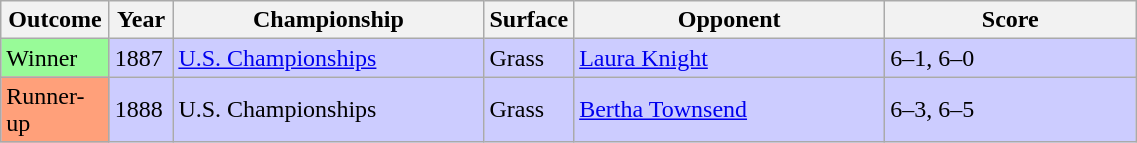<table class='sortable wikitable'>
<tr>
<th style="width:65px">Outcome</th>
<th style="width:35px">Year</th>
<th style="width:200px">Championship</th>
<th style="width:50px">Surface</th>
<th style="width:200px">Opponent</th>
<th style="width:160px" class="unsortable">Score</th>
</tr>
<tr style="background:#ccf;">
<td style="background:#98fb98;">Winner</td>
<td>1887</td>
<td><a href='#'>U.S. Championships</a></td>
<td>Grass</td>
<td> <a href='#'>Laura Knight</a></td>
<td>6–1, 6–0</td>
</tr>
<tr style="background:#ccf;">
<td style="background:#ffa07a;">Runner-up</td>
<td>1888</td>
<td>U.S. Championships</td>
<td>Grass</td>
<td> <a href='#'>Bertha Townsend</a></td>
<td>6–3, 6–5</td>
</tr>
</table>
